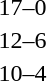<table style="text-align:center">
<tr>
<th width=200></th>
<th width=100></th>
<th width=200></th>
</tr>
<tr>
<td align=right><strong></strong></td>
<td>17–0</td>
<td align=left></td>
</tr>
<tr>
<td align=right><strong></strong></td>
<td>12–6</td>
<td align=left></td>
</tr>
<tr>
<td align=right><strong></strong></td>
<td>10–4</td>
<td align=left></td>
</tr>
</table>
